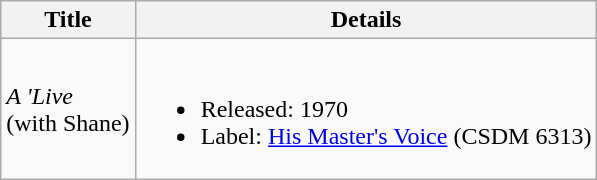<table class="wikitable">
<tr>
<th align="center" valign="top">Title</th>
<th align="center" valign="top">Details</th>
</tr>
<tr>
<td><em>A 'Live</em> <br> (with Shane)</td>
<td><br><ul><li>Released: 1970</li><li>Label: <a href='#'>His Master's Voice</a> (CSDM 6313)</li></ul></td>
</tr>
</table>
